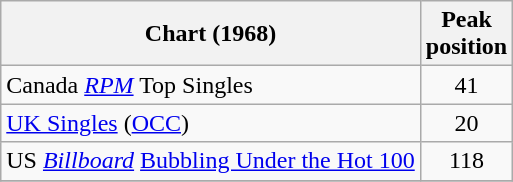<table class="wikitable sortable">
<tr>
<th>Chart (1968)</th>
<th>Peak<br>position</th>
</tr>
<tr>
<td>Canada <em><a href='#'>RPM</a></em> Top Singles</td>
<td style="text-align:center;">41</td>
</tr>
<tr>
<td><a href='#'>UK Singles</a> (<a href='#'>OCC</a>)</td>
<td style="text-align:center;">20</td>
</tr>
<tr>
<td>US <em><a href='#'>Billboard</a></em> <a href='#'>Bubbling Under the Hot 100</a></td>
<td style="text-align:center;">118</td>
</tr>
<tr>
</tr>
</table>
